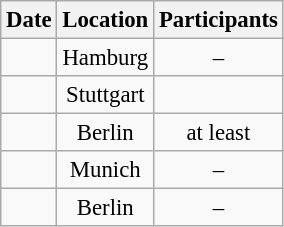<table class="wikitable sortable float-right" style="text-align:center; font-size:95%;">
<tr>
<th>Date</th>
<th>Location</th>
<th>Participants</th>
</tr>
<tr>
<td></td>
<td>Hamburg</td>
<td data-sort-value="65000">–</td>
</tr>
<tr>
<td></td>
<td>Stuttgart</td>
<td></td>
</tr>
<tr>
<td></td>
<td>Berlin</td>
<td data-sort-value="160000">at least </td>
</tr>
<tr>
<td></td>
<td>Munich</td>
<td data-sort-value="250000">–</td>
</tr>
<tr>
<td></td>
<td>Berlin</td>
<td data-sort-value="30000">–</td>
</tr>
</table>
